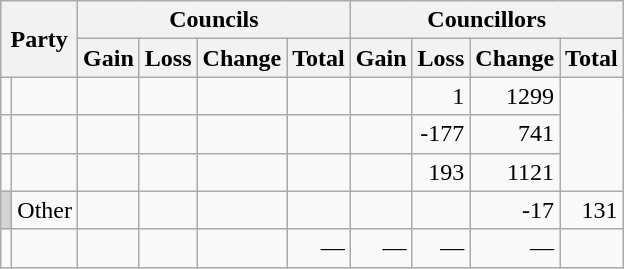<table class="wikitable">
<tr>
<th colspan="2" rowspan="2">Party</th>
<th colspan="4">Councils</th>
<th colspan="4">Councillors</th>
</tr>
<tr>
<th valign="top">Gain</th>
<th valign="top">Loss</th>
<th valign="top">Change</th>
<th style="text-align: right;" valign="top">Total</th>
<th valign="top">Gain</th>
<th valign="top">Loss</th>
<th style="text-align: right;" valign="top">Change</th>
<th style="text-align: right;" valign="top">Total</th>
</tr>
<tr>
<td></td>
<td align="right"></td>
<td align="right"></td>
<td align="right"></td>
<td align="right"></td>
<td align="right"></td>
<td align="right"></td>
<td align="right">1</td>
<td align="right">1299</td>
</tr>
<tr>
<td></td>
<td align="right"></td>
<td align="right"></td>
<td align="right"></td>
<td align="right"></td>
<td align="right"></td>
<td align="right"></td>
<td align="right">-177</td>
<td align="right">741</td>
</tr>
<tr>
<td></td>
<td align="right"></td>
<td align="right"></td>
<td align="right"></td>
<td align="right"></td>
<td align="right"></td>
<td align="right"></td>
<td align="right">193</td>
<td align="right">1121</td>
</tr>
<tr>
<td bgcolor="#d3d3d3"></td>
<td>Other</td>
<td align="right"></td>
<td align="right"></td>
<td align="right"></td>
<td align="right"></td>
<td align="right"></td>
<td align="right"></td>
<td align="right">-17</td>
<td align="right">131</td>
</tr>
<tr>
<td></td>
<td align="right"></td>
<td align="right"></td>
<td align="right"></td>
<td align="right"></td>
<td align="right">—</td>
<td align="right">—</td>
<td align="right">—</td>
<td align="right">—</td>
</tr>
</table>
